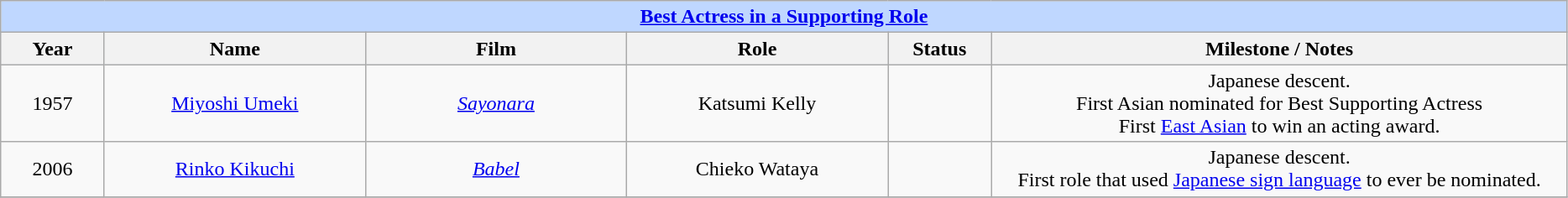<table class="wikitable" style="text-align: center">
<tr style="background:#bfd7ff;">
<td colspan="7" style="text-align:center;"><strong><a href='#'>Best Actress in a Supporting Role</a></strong></td>
</tr>
<tr style="background:#ebf5ff;">
<th width="75">Year</th>
<th width="200">Name</th>
<th width="200">Film</th>
<th width="200">Role</th>
<th width="75">Status</th>
<th width="450">Milestone / Notes</th>
</tr>
<tr>
<td>1957</td>
<td><a href='#'>Miyoshi Umeki</a></td>
<td><em><a href='#'>Sayonara</a></em></td>
<td>Katsumi Kelly</td>
<td></td>
<td>Japanese descent.<br>First Asian nominated for Best Supporting Actress<br>First <a href='#'>East Asian</a> to win an acting award.</td>
</tr>
<tr>
<td>2006</td>
<td><a href='#'>Rinko Kikuchi</a></td>
<td><em><a href='#'>Babel</a></em></td>
<td>Chieko Wataya</td>
<td></td>
<td>Japanese descent.<br>First role that used <a href='#'>Japanese sign language</a> to ever be nominated.</td>
</tr>
<tr>
</tr>
</table>
